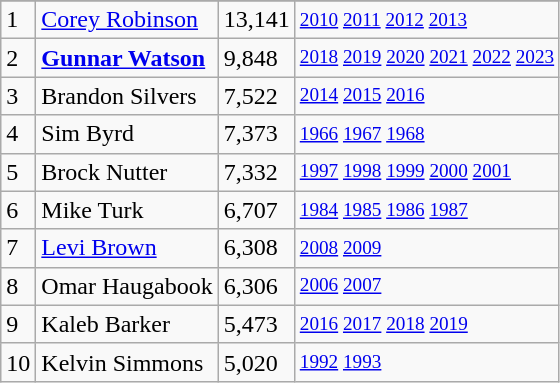<table class="wikitable">
<tr>
</tr>
<tr>
<td>1</td>
<td><a href='#'>Corey Robinson</a></td>
<td><abbr>13,141</abbr></td>
<td style="font-size:80%;"><a href='#'>2010</a> <a href='#'>2011</a> <a href='#'>2012</a> <a href='#'>2013</a></td>
</tr>
<tr>
<td>2</td>
<td><strong><a href='#'>Gunnar Watson</a></strong></td>
<td><abbr>9,848</abbr></td>
<td style="font-size:80%;"><a href='#'>2018</a> <a href='#'>2019</a> <a href='#'>2020</a> <a href='#'>2021</a> <a href='#'>2022</a> <a href='#'>2023</a></td>
</tr>
<tr>
<td>3</td>
<td>Brandon Silvers</td>
<td><abbr>7,522</abbr></td>
<td style="font-size:80%;"><a href='#'>2014</a> <a href='#'>2015</a> <a href='#'>2016</a></td>
</tr>
<tr>
<td>4</td>
<td>Sim Byrd</td>
<td><abbr>7,373</abbr></td>
<td style="font-size:80%;"><a href='#'>1966</a> <a href='#'>1967</a> <a href='#'>1968</a></td>
</tr>
<tr>
<td>5</td>
<td>Brock Nutter</td>
<td><abbr>7,332</abbr></td>
<td style="font-size:80%;"><a href='#'>1997</a> <a href='#'>1998</a> <a href='#'>1999</a> <a href='#'>2000</a> <a href='#'>2001</a></td>
</tr>
<tr>
<td>6</td>
<td>Mike Turk</td>
<td><abbr>6,707</abbr></td>
<td style="font-size:80%;"><a href='#'>1984</a> <a href='#'>1985</a> <a href='#'>1986</a> <a href='#'>1987</a></td>
</tr>
<tr>
<td>7</td>
<td><a href='#'>Levi Brown</a></td>
<td><abbr>6,308</abbr></td>
<td style="font-size:80%;"><a href='#'>2008</a> <a href='#'>2009</a></td>
</tr>
<tr>
<td>8</td>
<td>Omar Haugabook</td>
<td><abbr>6,306</abbr></td>
<td style="font-size:80%;"><a href='#'>2006</a> <a href='#'>2007</a></td>
</tr>
<tr>
<td>9</td>
<td>Kaleb Barker</td>
<td><abbr>5,473</abbr></td>
<td style="font-size:80%;"><a href='#'>2016</a> <a href='#'>2017</a> <a href='#'>2018</a> <a href='#'>2019</a></td>
</tr>
<tr>
<td>10</td>
<td>Kelvin Simmons</td>
<td><abbr>5,020</abbr></td>
<td style="font-size:80%;"><a href='#'>1992</a> <a href='#'>1993</a></td>
</tr>
</table>
